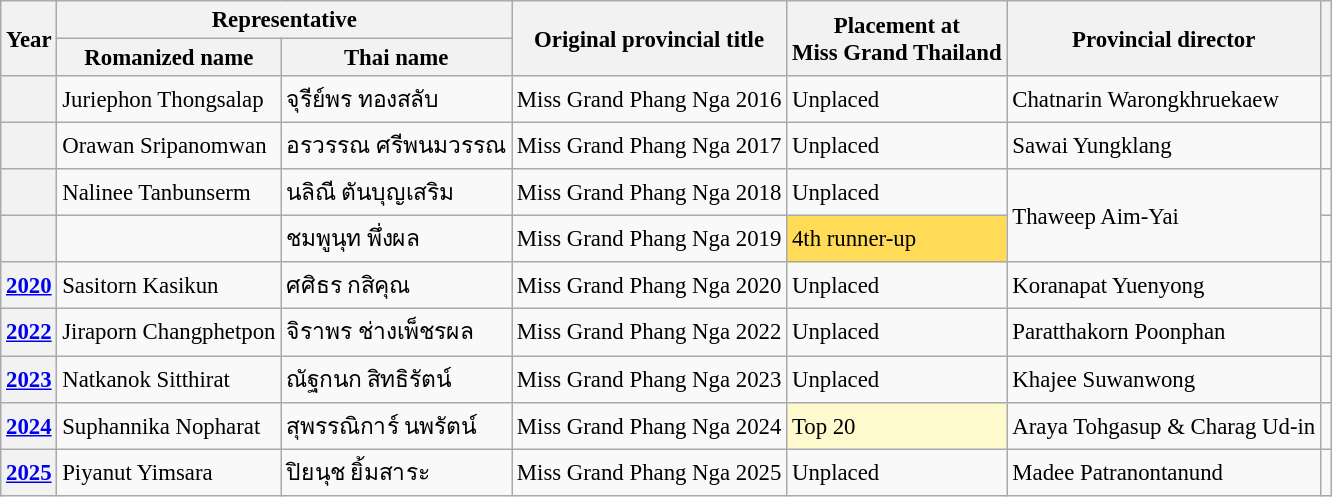<table class="wikitable defaultcenter col2left col3left col6left" style="font-size:95%;">
<tr>
<th rowspan=2>Year</th>
<th colspan=2>Representative</th>
<th rowspan=2>Original provincial title</th>
<th rowspan=2>Placement at<br>Miss Grand Thailand</th>
<th rowspan=2>Provincial director</th>
<th rowspan=2></th>
</tr>
<tr>
<th>Romanized name</th>
<th>Thai name</th>
</tr>
<tr>
<th></th>
<td>Juriephon Thongsalap</td>
<td>จุรีย์พร ทองสลับ</td>
<td>Miss Grand Phang Nga 2016</td>
<td>Unplaced</td>
<td>Chatnarin Warongkhruekaew</td>
<td></td>
</tr>
<tr>
<th></th>
<td>Orawan Sripanomwan</td>
<td>อรวรรณ ศรีพนมวรรณ</td>
<td>Miss Grand Phang Nga 2017</td>
<td>Unplaced</td>
<td>Sawai Yungklang</td>
<td></td>
</tr>
<tr>
<th></th>
<td>Nalinee Tanbunserm</td>
<td>นลิณี ตันบุญเสริม</td>
<td>Miss Grand Phang Nga 2018</td>
<td>Unplaced</td>
<td rowspan=2>Thaweep Aim-Yai</td>
<td></td>
</tr>
<tr>
<th></th>
<td></td>
<td>ชมพูนุท พึ่งผล</td>
<td>Miss Grand Phang Nga 2019</td>
<td bgcolor=#FFDB58>4th runner-up</td>
<td></td>
</tr>
<tr>
<th><a href='#'>2020</a></th>
<td>Sasitorn Kasikun</td>
<td>ศศิธร กสิคุณ</td>
<td>Miss Grand Phang Nga 2020</td>
<td>Unplaced</td>
<td>Koranapat Yuenyong</td>
<td></td>
</tr>
<tr>
<th><a href='#'>2022</a></th>
<td>Jiraporn Changphetpon</td>
<td>จิราพร ช่างเพ็ชรผล</td>
<td>Miss Grand Phang Nga 2022</td>
<td>Unplaced</td>
<td>Paratthakorn Poonphan</td>
<td></td>
</tr>
<tr>
<th><a href='#'>2023</a></th>
<td>Natkanok Sitthirat</td>
<td>ณัฐกนก สิทธิรัตน์</td>
<td>Miss Grand Phang Nga 2023</td>
<td>Unplaced</td>
<td>Khajee Suwanwong</td>
<td></td>
</tr>
<tr>
<th><a href='#'>2024</a></th>
<td>Suphannika Nopharat</td>
<td>สุพรรณิการ์ นพรัตน์</td>
<td>Miss Grand Phang Nga 2024</td>
<td bgcolor=#FFFACD>Top 20</td>
<td>Araya Tohgasup & Charag Ud-in</td>
<td></td>
</tr>
<tr>
<th><a href='#'>2025</a></th>
<td>Piyanut Yimsara</td>
<td>ปิยนุช ยิ้มสาระ</td>
<td>Miss Grand Phang Nga 2025</td>
<td>Unplaced</td>
<td>Madee Patranontanund</td>
<td></td>
</tr>
</table>
